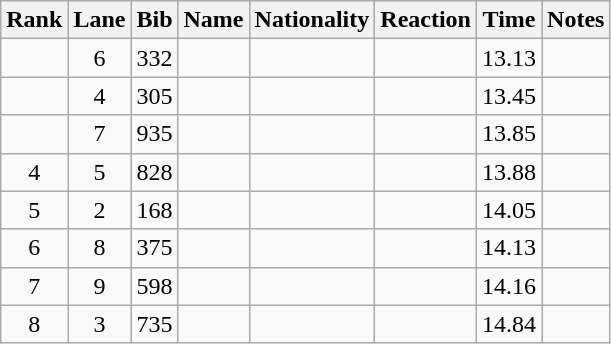<table class="wikitable sortable" style="text-align:center">
<tr>
<th>Rank</th>
<th>Lane</th>
<th>Bib</th>
<th>Name</th>
<th>Nationality</th>
<th>Reaction</th>
<th>Time</th>
<th>Notes</th>
</tr>
<tr>
<td></td>
<td>6</td>
<td>332</td>
<td align=left></td>
<td align=left></td>
<td></td>
<td>13.13</td>
<td></td>
</tr>
<tr>
<td></td>
<td>4</td>
<td>305</td>
<td align=left></td>
<td align=left></td>
<td></td>
<td>13.45</td>
<td></td>
</tr>
<tr>
<td></td>
<td>7</td>
<td>935</td>
<td align=left></td>
<td align=left></td>
<td></td>
<td>13.85</td>
<td></td>
</tr>
<tr>
<td>4</td>
<td>5</td>
<td>828</td>
<td align=left></td>
<td align=left></td>
<td></td>
<td>13.88</td>
<td></td>
</tr>
<tr>
<td>5</td>
<td>2</td>
<td>168</td>
<td align=left></td>
<td align=left></td>
<td></td>
<td>14.05</td>
<td></td>
</tr>
<tr>
<td>6</td>
<td>8</td>
<td>375</td>
<td align=left></td>
<td align=left></td>
<td></td>
<td>14.13</td>
<td></td>
</tr>
<tr>
<td>7</td>
<td>9</td>
<td>598</td>
<td align=left></td>
<td align=left></td>
<td></td>
<td>14.16</td>
<td></td>
</tr>
<tr>
<td>8</td>
<td>3</td>
<td>735</td>
<td align=left></td>
<td align=left></td>
<td></td>
<td>14.84</td>
<td></td>
</tr>
</table>
